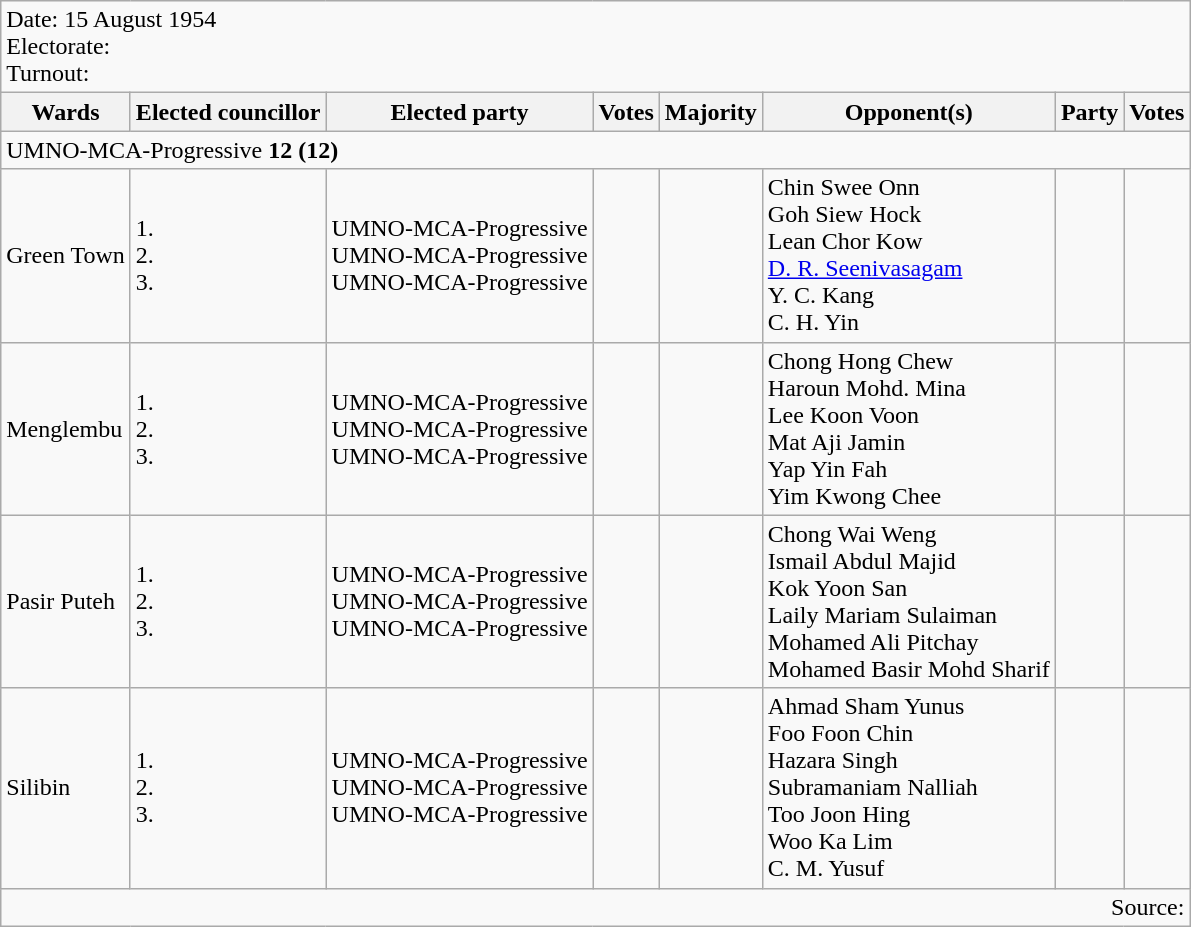<table class=wikitable>
<tr>
<td colspan=8>Date: 15 August 1954 <br>Electorate: <br>Turnout:</td>
</tr>
<tr>
<th>Wards</th>
<th>Elected councillor</th>
<th>Elected party</th>
<th>Votes</th>
<th>Majority</th>
<th>Opponent(s)</th>
<th>Party</th>
<th>Votes</th>
</tr>
<tr>
<td colspan=8>UMNO-MCA-Progressive <strong>12 (12)</strong> </td>
</tr>
<tr>
<td>Green Town</td>
<td>1.<br>2.<br>3.</td>
<td>UMNO-MCA-Progressive<br>UMNO-MCA-Progressive<br>UMNO-MCA-Progressive</td>
<td></td>
<td></td>
<td>Chin Swee Onn<br>Goh Siew Hock<br>Lean Chor Kow<br><a href='#'>D. R. Seenivasagam</a><br>Y. C. Kang<br>C. H. Yin</td>
<td></td>
<td></td>
</tr>
<tr>
<td>Menglembu</td>
<td>1.<br>2.<br>3.</td>
<td>UMNO-MCA-Progressive<br>UMNO-MCA-Progressive<br>UMNO-MCA-Progressive</td>
<td></td>
<td></td>
<td>Chong Hong Chew<br>Haroun Mohd. Mina<br>Lee Koon Voon<br>Mat Aji Jamin<br>Yap Yin Fah<br>Yim Kwong Chee</td>
<td></td>
<td></td>
</tr>
<tr>
<td>Pasir Puteh</td>
<td>1.<br>2.<br>3.</td>
<td>UMNO-MCA-Progressive<br>UMNO-MCA-Progressive<br>UMNO-MCA-Progressive</td>
<td></td>
<td></td>
<td>Chong Wai Weng<br>Ismail Abdul Majid<br>Kok Yoon San<br>Laily Mariam Sulaiman<br>Mohamed Ali Pitchay<br>Mohamed Basir Mohd Sharif</td>
<td></td>
<td></td>
</tr>
<tr>
<td>Silibin</td>
<td>1.<br>2.<br>3.</td>
<td>UMNO-MCA-Progressive<br>UMNO-MCA-Progressive<br>UMNO-MCA-Progressive</td>
<td></td>
<td></td>
<td>Ahmad Sham Yunus<br>Foo Foon Chin<br>Hazara Singh<br>Subramaniam Nalliah<br>Too Joon Hing<br>Woo Ka Lim<br>C. M. Yusuf</td>
<td></td>
<td></td>
</tr>
<tr>
<td colspan=8 align=right>Source: </td>
</tr>
</table>
